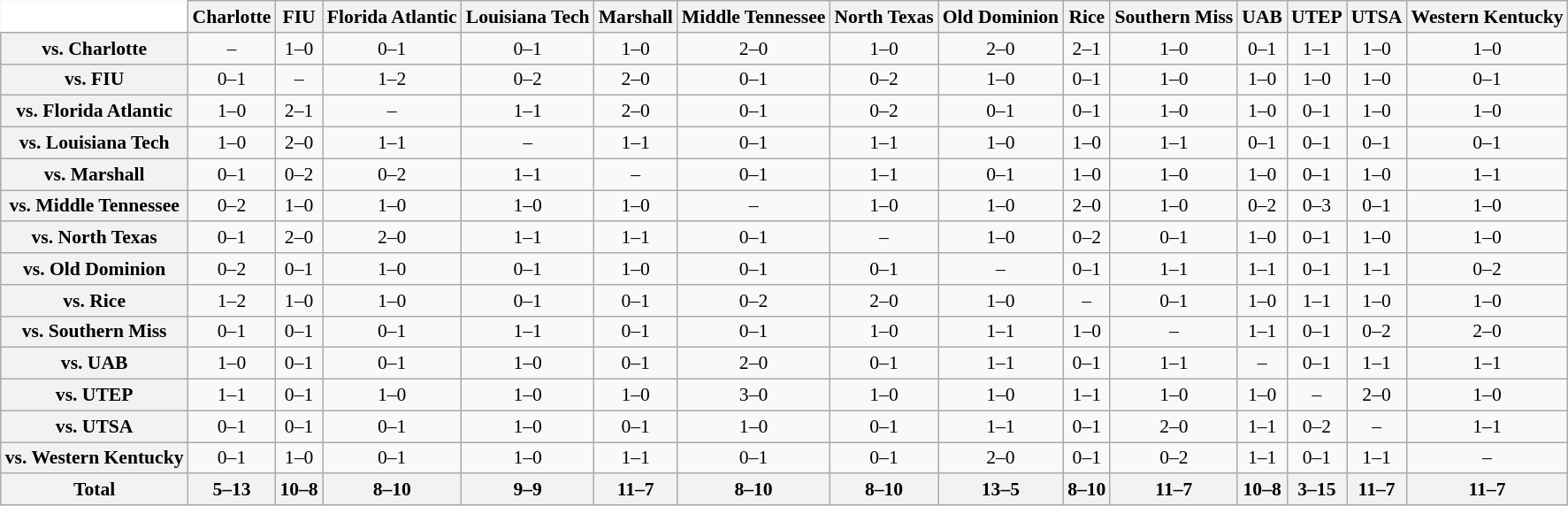<table class="wikitable" style="white-space:nowrap;font-size:90%;">
<tr>
<th colspan=1 style="background:white; border-top-style:hidden; border-left-style:hidden;"   width=75> </th>
<th style=>Charlotte</th>
<th style=>FIU</th>
<th style=>Florida Atlantic</th>
<th style=>Louisiana Tech</th>
<th style=>Marshall</th>
<th style=>Middle Tennessee</th>
<th style=>North Texas</th>
<th style=>Old Dominion</th>
<th style=>Rice</th>
<th style=>Southern Miss</th>
<th style=>UAB</th>
<th style=>UTEP</th>
<th style=>UTSA</th>
<th style=>Western Kentucky</th>
</tr>
<tr style="text-align:center;">
<th>vs. Charlotte</th>
<td>–</td>
<td>1–0</td>
<td>0–1</td>
<td>0–1</td>
<td>1–0</td>
<td>2–0</td>
<td>1–0</td>
<td>2–0</td>
<td>2–1</td>
<td>1–0</td>
<td>0–1</td>
<td>1–1</td>
<td>1–0</td>
<td>1–0</td>
</tr>
<tr style="text-align:center;">
<th>vs. FIU</th>
<td>0–1</td>
<td>–</td>
<td>1–2</td>
<td>0–2</td>
<td>2–0</td>
<td>0–1</td>
<td>0–2</td>
<td>1–0</td>
<td>0–1</td>
<td>1–0</td>
<td>1–0</td>
<td>1–0</td>
<td>1–0</td>
<td>0–1</td>
</tr>
<tr style="text-align:center;">
<th>vs. Florida Atlantic</th>
<td>1–0</td>
<td>2–1</td>
<td>–</td>
<td>1–1</td>
<td>2–0</td>
<td>0–1</td>
<td>0–2</td>
<td>0–1</td>
<td>0–1</td>
<td>1–0</td>
<td>1–0</td>
<td>0–1</td>
<td>1–0</td>
<td>1–0</td>
</tr>
<tr style="text-align:center;">
<th>vs. Louisiana Tech</th>
<td>1–0</td>
<td>2–0</td>
<td>1–1</td>
<td>–</td>
<td>1–1</td>
<td>0–1</td>
<td>1–1</td>
<td>1–0</td>
<td>1–0</td>
<td>1–1</td>
<td>0–1</td>
<td>0–1</td>
<td>0–1</td>
<td>0–1</td>
</tr>
<tr style="text-align:center;">
<th>vs. Marshall</th>
<td>0–1</td>
<td>0–2</td>
<td>0–2</td>
<td>1–1</td>
<td>–</td>
<td>0–1</td>
<td>1–1</td>
<td>0–1</td>
<td>1–0</td>
<td>1–0</td>
<td>1–0</td>
<td>0–1</td>
<td>1–0</td>
<td>1–1</td>
</tr>
<tr style="text-align:center;">
<th>vs. Middle Tennessee</th>
<td>0–2</td>
<td>1–0</td>
<td>1–0</td>
<td>1–0</td>
<td>1–0</td>
<td>–</td>
<td>1–0</td>
<td>1–0</td>
<td>2–0</td>
<td>1–0</td>
<td>0–2</td>
<td>0–3</td>
<td>0–1</td>
<td>1–0</td>
</tr>
<tr style="text-align:center;">
<th>vs. North Texas</th>
<td>0–1</td>
<td>2–0</td>
<td>2–0</td>
<td>1–1</td>
<td>1–1</td>
<td>0–1</td>
<td>–</td>
<td>1–0</td>
<td>0–2</td>
<td>0–1</td>
<td>1–0</td>
<td>0–1</td>
<td>1–0</td>
<td>1–0</td>
</tr>
<tr style="text-align:center;">
<th>vs. Old Dominion</th>
<td>0–2</td>
<td>0–1</td>
<td>1–0</td>
<td>0–1</td>
<td>1–0</td>
<td>0–1</td>
<td>0–1</td>
<td>–</td>
<td>0–1</td>
<td>1–1</td>
<td>1–1</td>
<td>0–1</td>
<td>1–1</td>
<td>0–2</td>
</tr>
<tr style="text-align:center;">
<th>vs. Rice</th>
<td>1–2</td>
<td>1–0</td>
<td>1–0</td>
<td>0–1</td>
<td>0–1</td>
<td>0–2</td>
<td>2–0</td>
<td>1–0</td>
<td>–</td>
<td>0–1</td>
<td>1–0</td>
<td>1–1</td>
<td>1–0</td>
<td>1–0</td>
</tr>
<tr style="text-align:center;">
<th>vs. Southern Miss</th>
<td>0–1</td>
<td>0–1</td>
<td>0–1</td>
<td>1–1</td>
<td>0–1</td>
<td>0–1</td>
<td>1–0</td>
<td>1–1</td>
<td>1–0</td>
<td>–</td>
<td>1–1</td>
<td>0–1</td>
<td>0–2</td>
<td>2–0</td>
</tr>
<tr style="text-align:center;">
<th>vs. UAB</th>
<td>1–0</td>
<td>0–1</td>
<td>0–1</td>
<td>1–0</td>
<td>0–1</td>
<td>2–0</td>
<td>0–1</td>
<td>1–1</td>
<td>0–1</td>
<td>1–1</td>
<td>–</td>
<td>0–1</td>
<td>1–1</td>
<td>1–1</td>
</tr>
<tr style="text-align:center;">
<th>vs. UTEP</th>
<td>1–1</td>
<td>0–1</td>
<td>1–0</td>
<td>1–0</td>
<td>1–0</td>
<td>3–0</td>
<td>1–0</td>
<td>1–0</td>
<td>1–1</td>
<td>1–0</td>
<td>1–0</td>
<td>–</td>
<td>2–0</td>
<td>1–0</td>
</tr>
<tr style="text-align:center;">
<th>vs. UTSA</th>
<td>0–1</td>
<td>0–1</td>
<td>0–1</td>
<td>1–0</td>
<td>0–1</td>
<td>1–0</td>
<td>0–1</td>
<td>1–1</td>
<td>0–1</td>
<td>2–0</td>
<td>1–1</td>
<td>0–2</td>
<td>–</td>
<td>1–1</td>
</tr>
<tr style="text-align:center;">
<th>vs. Western Kentucky</th>
<td>0–1</td>
<td>1–0</td>
<td>0–1</td>
<td>1–0</td>
<td>1–1</td>
<td>0–1</td>
<td>0–1</td>
<td>2–0</td>
<td>0–1</td>
<td>0–2</td>
<td>1–1</td>
<td>0–1</td>
<td>1–1</td>
<td>–<br></td>
</tr>
<tr style="text-align:center;">
<th>Total</th>
<th>5–13</th>
<th>10–8</th>
<th>8–10</th>
<th>9–9</th>
<th>11–7</th>
<th>8–10</th>
<th>8–10</th>
<th>13–5</th>
<th>8–10</th>
<th>11–7</th>
<th>10–8</th>
<th>3–15</th>
<th>11–7</th>
<th>11–7</th>
</tr>
</table>
